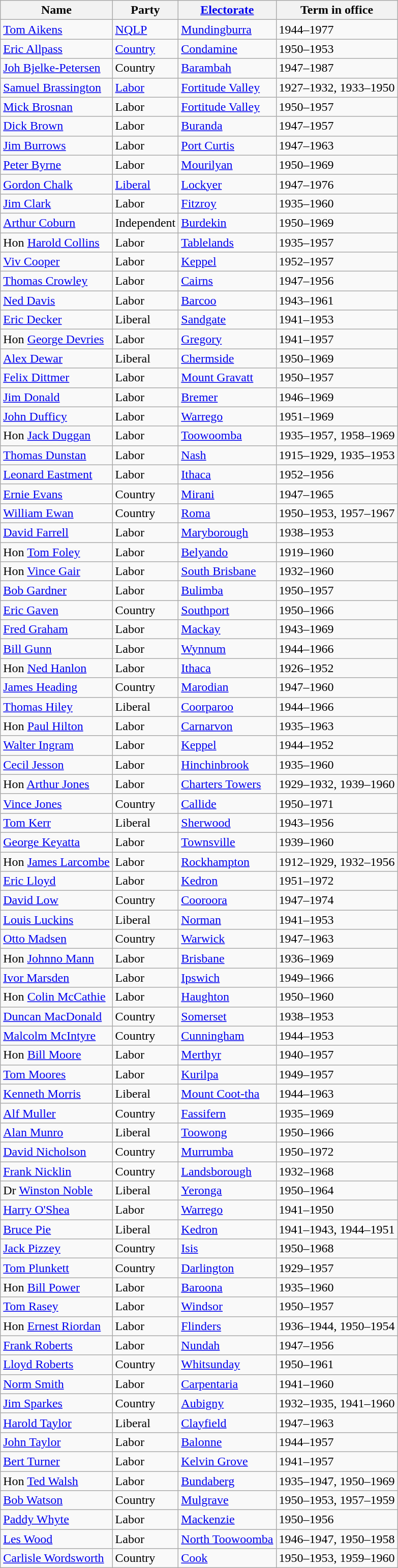<table class="wikitable sortable">
<tr>
<th>Name</th>
<th>Party</th>
<th><a href='#'>Electorate</a></th>
<th>Term in office</th>
</tr>
<tr>
<td><a href='#'>Tom Aikens</a></td>
<td><a href='#'>NQLP</a></td>
<td><a href='#'>Mundingburra</a></td>
<td>1944–1977</td>
</tr>
<tr>
<td><a href='#'>Eric Allpass</a></td>
<td><a href='#'>Country</a></td>
<td><a href='#'>Condamine</a></td>
<td>1950–1953</td>
</tr>
<tr>
<td><a href='#'>Joh Bjelke-Petersen</a></td>
<td>Country</td>
<td><a href='#'>Barambah</a></td>
<td>1947–1987</td>
</tr>
<tr>
<td><a href='#'>Samuel Brassington</a></td>
<td><a href='#'>Labor</a></td>
<td><a href='#'>Fortitude Valley</a></td>
<td>1927–1932, 1933–1950</td>
</tr>
<tr>
<td><a href='#'>Mick Brosnan</a></td>
<td>Labor</td>
<td><a href='#'>Fortitude Valley</a></td>
<td>1950–1957</td>
</tr>
<tr>
<td><a href='#'>Dick Brown</a></td>
<td>Labor</td>
<td><a href='#'>Buranda</a></td>
<td>1947–1957</td>
</tr>
<tr>
<td><a href='#'>Jim Burrows</a></td>
<td>Labor</td>
<td><a href='#'>Port Curtis</a></td>
<td>1947–1963</td>
</tr>
<tr>
<td><a href='#'>Peter Byrne</a></td>
<td>Labor</td>
<td><a href='#'>Mourilyan</a></td>
<td>1950–1969</td>
</tr>
<tr>
<td><a href='#'>Gordon Chalk</a></td>
<td><a href='#'>Liberal</a></td>
<td><a href='#'>Lockyer</a></td>
<td>1947–1976</td>
</tr>
<tr>
<td><a href='#'>Jim Clark</a></td>
<td>Labor</td>
<td><a href='#'>Fitzroy</a></td>
<td>1935–1960</td>
</tr>
<tr>
<td><a href='#'>Arthur Coburn</a></td>
<td>Independent</td>
<td><a href='#'>Burdekin</a></td>
<td>1950–1969</td>
</tr>
<tr>
<td>Hon <a href='#'>Harold Collins</a></td>
<td>Labor</td>
<td><a href='#'>Tablelands</a></td>
<td>1935–1957</td>
</tr>
<tr>
<td><a href='#'>Viv Cooper</a></td>
<td>Labor</td>
<td><a href='#'>Keppel</a></td>
<td>1952–1957</td>
</tr>
<tr>
<td><a href='#'>Thomas Crowley</a></td>
<td>Labor</td>
<td><a href='#'>Cairns</a></td>
<td>1947–1956</td>
</tr>
<tr>
<td><a href='#'>Ned Davis</a></td>
<td>Labor</td>
<td><a href='#'>Barcoo</a></td>
<td>1943–1961</td>
</tr>
<tr>
<td><a href='#'>Eric Decker</a></td>
<td>Liberal</td>
<td><a href='#'>Sandgate</a></td>
<td>1941–1953</td>
</tr>
<tr>
<td>Hon <a href='#'>George Devries</a></td>
<td>Labor</td>
<td><a href='#'>Gregory</a></td>
<td>1941–1957</td>
</tr>
<tr>
<td><a href='#'>Alex Dewar</a></td>
<td>Liberal</td>
<td><a href='#'>Chermside</a></td>
<td>1950–1969</td>
</tr>
<tr>
<td><a href='#'>Felix Dittmer</a></td>
<td>Labor</td>
<td><a href='#'>Mount Gravatt</a></td>
<td>1950–1957</td>
</tr>
<tr>
<td><a href='#'>Jim Donald</a></td>
<td>Labor</td>
<td><a href='#'>Bremer</a></td>
<td>1946–1969</td>
</tr>
<tr>
<td><a href='#'>John Dufficy</a></td>
<td>Labor</td>
<td><a href='#'>Warrego</a></td>
<td>1951–1969</td>
</tr>
<tr>
<td>Hon <a href='#'>Jack Duggan</a></td>
<td>Labor</td>
<td><a href='#'>Toowoomba</a></td>
<td>1935–1957, 1958–1969</td>
</tr>
<tr>
<td><a href='#'>Thomas Dunstan</a></td>
<td>Labor</td>
<td><a href='#'>Nash</a></td>
<td>1915–1929, 1935–1953</td>
</tr>
<tr>
<td><a href='#'>Leonard Eastment</a></td>
<td>Labor</td>
<td><a href='#'>Ithaca</a></td>
<td>1952–1956</td>
</tr>
<tr>
<td><a href='#'>Ernie Evans</a></td>
<td>Country</td>
<td><a href='#'>Mirani</a></td>
<td>1947–1965</td>
</tr>
<tr>
<td><a href='#'>William Ewan</a></td>
<td>Country</td>
<td><a href='#'>Roma</a></td>
<td>1950–1953, 1957–1967</td>
</tr>
<tr>
<td><a href='#'>David Farrell</a></td>
<td>Labor</td>
<td><a href='#'>Maryborough</a></td>
<td>1938–1953</td>
</tr>
<tr>
<td>Hon <a href='#'>Tom Foley</a></td>
<td>Labor</td>
<td><a href='#'>Belyando</a></td>
<td>1919–1960</td>
</tr>
<tr>
<td>Hon <a href='#'>Vince Gair</a></td>
<td>Labor</td>
<td><a href='#'>South Brisbane</a></td>
<td>1932–1960</td>
</tr>
<tr>
<td><a href='#'>Bob Gardner</a></td>
<td>Labor</td>
<td><a href='#'>Bulimba</a></td>
<td>1950–1957</td>
</tr>
<tr>
<td><a href='#'>Eric Gaven</a></td>
<td>Country</td>
<td><a href='#'>Southport</a></td>
<td>1950–1966</td>
</tr>
<tr>
<td><a href='#'>Fred Graham</a></td>
<td>Labor</td>
<td><a href='#'>Mackay</a></td>
<td>1943–1969</td>
</tr>
<tr>
<td><a href='#'>Bill Gunn</a></td>
<td>Labor</td>
<td><a href='#'>Wynnum</a></td>
<td>1944–1966</td>
</tr>
<tr>
<td>Hon <a href='#'>Ned Hanlon</a></td>
<td>Labor</td>
<td><a href='#'>Ithaca</a></td>
<td>1926–1952</td>
</tr>
<tr>
<td><a href='#'>James Heading</a></td>
<td>Country</td>
<td><a href='#'>Marodian</a></td>
<td>1947–1960</td>
</tr>
<tr>
<td><a href='#'>Thomas Hiley</a></td>
<td>Liberal</td>
<td><a href='#'>Coorparoo</a></td>
<td>1944–1966</td>
</tr>
<tr>
<td>Hon <a href='#'>Paul Hilton</a></td>
<td>Labor</td>
<td><a href='#'>Carnarvon</a></td>
<td>1935–1963</td>
</tr>
<tr>
<td><a href='#'>Walter Ingram</a></td>
<td>Labor</td>
<td><a href='#'>Keppel</a></td>
<td>1944–1952</td>
</tr>
<tr>
<td><a href='#'>Cecil Jesson</a></td>
<td>Labor</td>
<td><a href='#'>Hinchinbrook</a></td>
<td>1935–1960</td>
</tr>
<tr>
<td>Hon <a href='#'>Arthur Jones</a></td>
<td>Labor</td>
<td><a href='#'>Charters Towers</a></td>
<td>1929–1932, 1939–1960</td>
</tr>
<tr>
<td><a href='#'>Vince Jones</a></td>
<td>Country</td>
<td><a href='#'>Callide</a></td>
<td>1950–1971</td>
</tr>
<tr>
<td><a href='#'>Tom Kerr</a></td>
<td>Liberal</td>
<td><a href='#'>Sherwood</a></td>
<td>1943–1956</td>
</tr>
<tr>
<td><a href='#'>George Keyatta</a></td>
<td>Labor</td>
<td><a href='#'>Townsville</a></td>
<td>1939–1960</td>
</tr>
<tr>
<td>Hon <a href='#'>James Larcombe</a></td>
<td>Labor</td>
<td><a href='#'>Rockhampton</a></td>
<td>1912–1929, 1932–1956</td>
</tr>
<tr>
<td><a href='#'>Eric Lloyd</a></td>
<td>Labor</td>
<td><a href='#'>Kedron</a></td>
<td>1951–1972</td>
</tr>
<tr>
<td><a href='#'>David Low</a></td>
<td>Country</td>
<td><a href='#'>Cooroora</a></td>
<td>1947–1974</td>
</tr>
<tr>
<td><a href='#'>Louis Luckins</a></td>
<td>Liberal</td>
<td><a href='#'>Norman</a></td>
<td>1941–1953</td>
</tr>
<tr>
<td><a href='#'>Otto Madsen</a></td>
<td>Country</td>
<td><a href='#'>Warwick</a></td>
<td>1947–1963</td>
</tr>
<tr>
<td>Hon <a href='#'>Johnno Mann</a></td>
<td>Labor</td>
<td><a href='#'>Brisbane</a></td>
<td>1936–1969</td>
</tr>
<tr>
<td><a href='#'>Ivor Marsden</a></td>
<td>Labor</td>
<td><a href='#'>Ipswich</a></td>
<td>1949–1966</td>
</tr>
<tr>
<td>Hon <a href='#'>Colin McCathie</a></td>
<td>Labor</td>
<td><a href='#'>Haughton</a></td>
<td>1950–1960</td>
</tr>
<tr>
<td><a href='#'>Duncan MacDonald</a></td>
<td>Country</td>
<td><a href='#'>Somerset</a></td>
<td>1938–1953</td>
</tr>
<tr>
<td><a href='#'>Malcolm McIntyre</a></td>
<td>Country</td>
<td><a href='#'>Cunningham</a></td>
<td>1944–1953</td>
</tr>
<tr>
<td>Hon <a href='#'>Bill Moore</a></td>
<td>Labor</td>
<td><a href='#'>Merthyr</a></td>
<td>1940–1957</td>
</tr>
<tr>
<td><a href='#'>Tom Moores</a></td>
<td>Labor</td>
<td><a href='#'>Kurilpa</a></td>
<td>1949–1957</td>
</tr>
<tr>
<td><a href='#'>Kenneth Morris</a></td>
<td>Liberal</td>
<td><a href='#'>Mount Coot-tha</a></td>
<td>1944–1963</td>
</tr>
<tr>
<td><a href='#'>Alf Muller</a></td>
<td>Country</td>
<td><a href='#'>Fassifern</a></td>
<td>1935–1969</td>
</tr>
<tr>
<td><a href='#'>Alan Munro</a></td>
<td>Liberal</td>
<td><a href='#'>Toowong</a></td>
<td>1950–1966</td>
</tr>
<tr>
<td><a href='#'>David Nicholson</a></td>
<td>Country</td>
<td><a href='#'>Murrumba</a></td>
<td>1950–1972</td>
</tr>
<tr>
<td><a href='#'>Frank Nicklin</a></td>
<td>Country</td>
<td><a href='#'>Landsborough</a></td>
<td>1932–1968</td>
</tr>
<tr>
<td>Dr <a href='#'>Winston Noble</a></td>
<td>Liberal</td>
<td><a href='#'>Yeronga</a></td>
<td>1950–1964</td>
</tr>
<tr>
<td><a href='#'>Harry O'Shea</a></td>
<td>Labor</td>
<td><a href='#'>Warrego</a></td>
<td>1941–1950</td>
</tr>
<tr>
<td><a href='#'>Bruce Pie</a></td>
<td>Liberal</td>
<td><a href='#'>Kedron</a></td>
<td>1941–1943, 1944–1951</td>
</tr>
<tr>
<td><a href='#'>Jack Pizzey</a></td>
<td>Country</td>
<td><a href='#'>Isis</a></td>
<td>1950–1968</td>
</tr>
<tr>
<td><a href='#'>Tom Plunkett</a></td>
<td>Country</td>
<td><a href='#'>Darlington</a></td>
<td>1929–1957</td>
</tr>
<tr>
<td>Hon <a href='#'>Bill Power</a></td>
<td>Labor</td>
<td><a href='#'>Baroona</a></td>
<td>1935–1960</td>
</tr>
<tr>
<td><a href='#'>Tom Rasey</a></td>
<td>Labor</td>
<td><a href='#'>Windsor</a></td>
<td>1950–1957</td>
</tr>
<tr>
<td>Hon <a href='#'>Ernest Riordan</a></td>
<td>Labor</td>
<td><a href='#'>Flinders</a></td>
<td>1936–1944, 1950–1954</td>
</tr>
<tr>
<td><a href='#'>Frank Roberts</a></td>
<td>Labor</td>
<td><a href='#'>Nundah</a></td>
<td>1947–1956</td>
</tr>
<tr>
<td><a href='#'>Lloyd Roberts</a></td>
<td>Country</td>
<td><a href='#'>Whitsunday</a></td>
<td>1950–1961</td>
</tr>
<tr>
<td><a href='#'>Norm Smith</a></td>
<td>Labor</td>
<td><a href='#'>Carpentaria</a></td>
<td>1941–1960</td>
</tr>
<tr>
<td><a href='#'>Jim Sparkes</a></td>
<td>Country</td>
<td><a href='#'>Aubigny</a></td>
<td>1932–1935, 1941–1960</td>
</tr>
<tr>
<td><a href='#'>Harold Taylor</a></td>
<td>Liberal</td>
<td><a href='#'>Clayfield</a></td>
<td>1947–1963</td>
</tr>
<tr>
<td><a href='#'>John Taylor</a></td>
<td>Labor</td>
<td><a href='#'>Balonne</a></td>
<td>1944–1957</td>
</tr>
<tr>
<td><a href='#'>Bert Turner</a></td>
<td>Labor</td>
<td><a href='#'>Kelvin Grove</a></td>
<td>1941–1957</td>
</tr>
<tr>
<td>Hon <a href='#'>Ted Walsh</a></td>
<td>Labor</td>
<td><a href='#'>Bundaberg</a></td>
<td>1935–1947, 1950–1969</td>
</tr>
<tr>
<td><a href='#'>Bob Watson</a></td>
<td>Country</td>
<td><a href='#'>Mulgrave</a></td>
<td>1950–1953, 1957–1959</td>
</tr>
<tr>
<td><a href='#'>Paddy Whyte</a></td>
<td>Labor</td>
<td><a href='#'>Mackenzie</a></td>
<td>1950–1956</td>
</tr>
<tr>
<td><a href='#'>Les Wood</a></td>
<td>Labor</td>
<td><a href='#'>North Toowoomba</a></td>
<td>1946–1947, 1950–1958</td>
</tr>
<tr>
<td><a href='#'>Carlisle Wordsworth</a></td>
<td>Country</td>
<td><a href='#'>Cook</a></td>
<td>1950–1953, 1959–1960</td>
</tr>
</table>
